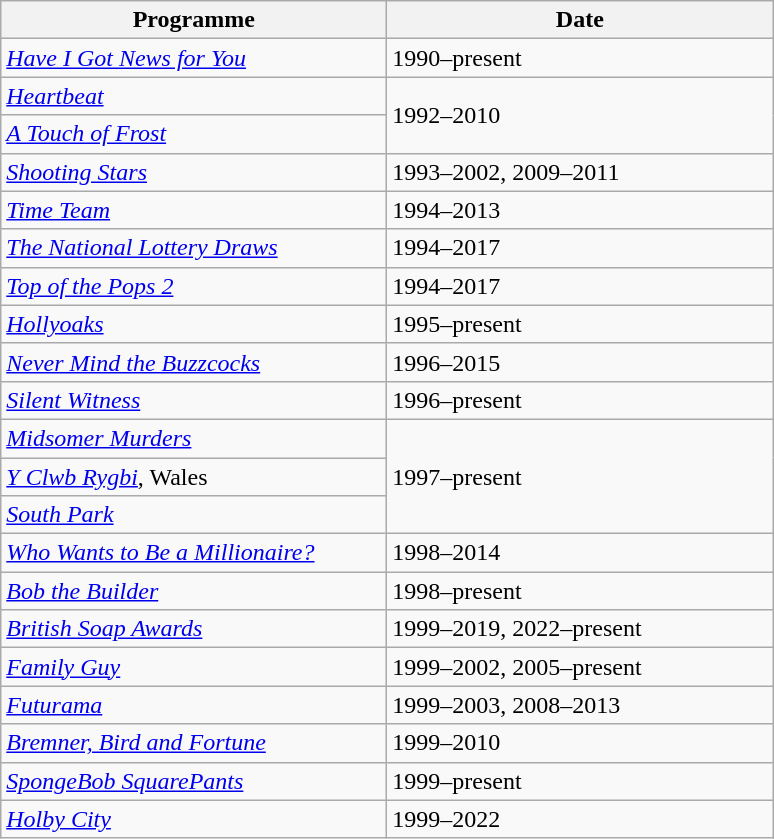<table class="wikitable">
<tr>
<th width=250>Programme</th>
<th width=250>Date</th>
</tr>
<tr>
<td><em><a href='#'>Have I Got News for You</a></em></td>
<td>1990–present</td>
</tr>
<tr>
<td><em><a href='#'>Heartbeat</a></em></td>
<td rowspan="2">1992–2010</td>
</tr>
<tr>
<td><em><a href='#'>A Touch of Frost</a></em></td>
</tr>
<tr>
<td><em><a href='#'>Shooting Stars</a></em></td>
<td>1993–2002, 2009–2011</td>
</tr>
<tr>
<td><em><a href='#'>Time Team</a></em></td>
<td>1994–2013</td>
</tr>
<tr>
<td><em><a href='#'>The National Lottery Draws</a></em></td>
<td>1994–2017</td>
</tr>
<tr>
<td><em><a href='#'>Top of the Pops 2</a></em></td>
<td>1994–2017</td>
</tr>
<tr>
<td><em><a href='#'>Hollyoaks</a></em></td>
<td>1995–present</td>
</tr>
<tr>
<td><em><a href='#'>Never Mind the Buzzcocks</a></em></td>
<td>1996–2015</td>
</tr>
<tr>
<td><em><a href='#'>Silent Witness</a></em></td>
<td>1996–present</td>
</tr>
<tr>
<td><em><a href='#'>Midsomer Murders</a></em></td>
<td rowspan="3">1997–present</td>
</tr>
<tr>
<td><em><a href='#'>Y Clwb Rygbi</a></em>, Wales</td>
</tr>
<tr>
<td><em><a href='#'>South Park</a></em></td>
</tr>
<tr>
<td><em><a href='#'>Who Wants to Be a Millionaire?</a></em></td>
<td>1998–2014</td>
</tr>
<tr>
<td><em><a href='#'>Bob the Builder</a></em></td>
<td>1998–present</td>
</tr>
<tr>
<td><em><a href='#'>British Soap Awards</a></em></td>
<td>1999–2019, 2022–present</td>
</tr>
<tr>
<td><em><a href='#'>Family Guy</a></em></td>
<td>1999–2002, 2005–present</td>
</tr>
<tr>
<td><em><a href='#'>Futurama</a></em></td>
<td>1999–2003, 2008–2013</td>
</tr>
<tr>
<td><em><a href='#'>Bremner, Bird and Fortune</a></em></td>
<td>1999–2010</td>
</tr>
<tr>
<td><em><a href='#'>SpongeBob SquarePants</a></em></td>
<td>1999–present</td>
</tr>
<tr>
<td><em><a href='#'>Holby City</a></em></td>
<td>1999–2022</td>
</tr>
</table>
